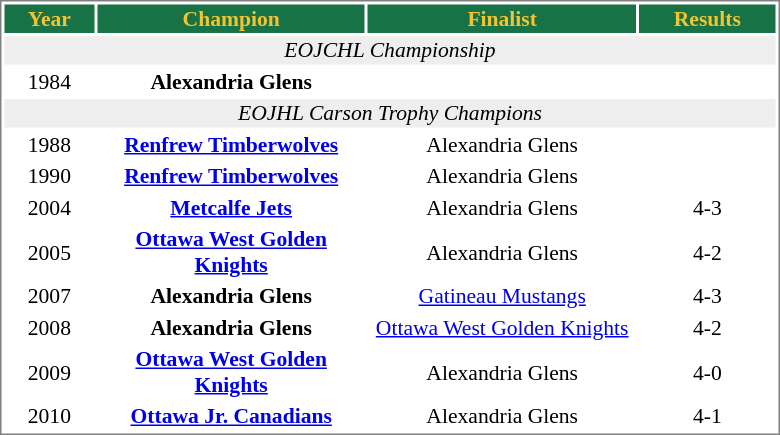<table cellpadding="1" width="520px" style="font-size: 90%; border: 1px solid gray">
<tr align="center">
<th style="color: #F4C430" bgcolor="#177245" width="25"><strong>Year</strong></th>
<th style="color: #F4C430" bgcolor="#177245" width="90"><strong>Champion</strong></th>
<th style="color: #F4C430" bgcolor="#177245" width="90"><strong>Finalist</strong></th>
<th style="color: #F4C430" bgcolor="#177245" width="35"><strong>Results</strong></th>
</tr>
<tr align="center" bgcolor=#eeeeee>
<td colspan="4"><em>EOJCHL Championship</em></td>
</tr>
<tr align="center">
<td>1984</td>
<td><strong>Alexandria Glens</strong></td>
<td></td>
<td></td>
</tr>
<tr align="center" bgcolor=#eeeeee>
<td colspan="4"><em>EOJHL Carson Trophy Champions</em></td>
</tr>
<tr align="center">
<td>1988</td>
<td><strong><a href='#'>Renfrew Timberwolves</a></strong></td>
<td>Alexandria Glens</td>
<td></td>
</tr>
<tr align="center">
<td>1990</td>
<td><strong><a href='#'>Renfrew Timberwolves</a></strong></td>
<td>Alexandria Glens</td>
<td></td>
</tr>
<tr align="center">
<td>2004</td>
<td><strong><a href='#'>Metcalfe Jets</a></strong></td>
<td>Alexandria Glens</td>
<td>4-3</td>
</tr>
<tr align="center">
<td>2005</td>
<td><strong><a href='#'>Ottawa West Golden Knights</a></strong></td>
<td>Alexandria Glens</td>
<td>4-2</td>
</tr>
<tr align="center">
<td>2007</td>
<td><strong>Alexandria Glens</strong></td>
<td><a href='#'>Gatineau Mustangs</a></td>
<td>4-3</td>
</tr>
<tr align="center">
<td>2008</td>
<td><strong>Alexandria Glens</strong></td>
<td><a href='#'>Ottawa West Golden Knights</a></td>
<td>4-2</td>
</tr>
<tr align="center">
<td>2009</td>
<td><strong><a href='#'>Ottawa West Golden Knights</a></strong></td>
<td>Alexandria Glens</td>
<td>4-0</td>
</tr>
<tr align="center">
<td>2010</td>
<td><strong><a href='#'>Ottawa Jr. Canadians</a></strong></td>
<td>Alexandria Glens</td>
<td>4-1</td>
</tr>
</table>
